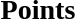<table width=100%>
<tr>
<td width=50% valign=top><br><h3>Points</h3>







</td>
</tr>
</table>
